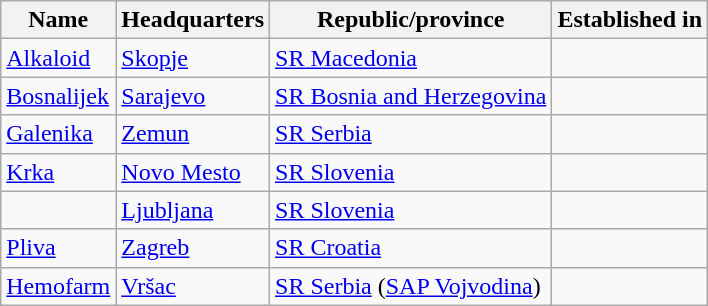<table class="wikitable">
<tr>
<th>Name</th>
<th>Headquarters</th>
<th>Republic/province</th>
<th>Established in</th>
</tr>
<tr>
<td><a href='#'>Alkaloid</a></td>
<td><a href='#'>Skopje</a></td>
<td><a href='#'>SR Macedonia</a></td>
<td></td>
</tr>
<tr>
<td><a href='#'>Bosnalijek</a></td>
<td><a href='#'>Sarajevo</a></td>
<td><a href='#'>SR Bosnia and Herzegovina</a></td>
<td></td>
</tr>
<tr>
<td><a href='#'>Galenika</a></td>
<td><a href='#'>Zemun</a></td>
<td><a href='#'>SR Serbia</a></td>
<td></td>
</tr>
<tr>
<td><a href='#'>Krka</a></td>
<td><a href='#'>Novo Mesto</a></td>
<td><a href='#'>SR Slovenia</a></td>
<td></td>
</tr>
<tr>
<td></td>
<td><a href='#'>Ljubljana</a></td>
<td><a href='#'>SR Slovenia</a></td>
<td></td>
</tr>
<tr>
<td><a href='#'>Pliva</a></td>
<td><a href='#'>Zagreb</a></td>
<td><a href='#'>SR Croatia</a></td>
<td></td>
</tr>
<tr>
<td><a href='#'>Hemofarm</a></td>
<td><a href='#'>Vršac</a></td>
<td><a href='#'>SR Serbia</a> (<a href='#'>SAP Vojvodina</a>)</td>
<td></td>
</tr>
</table>
